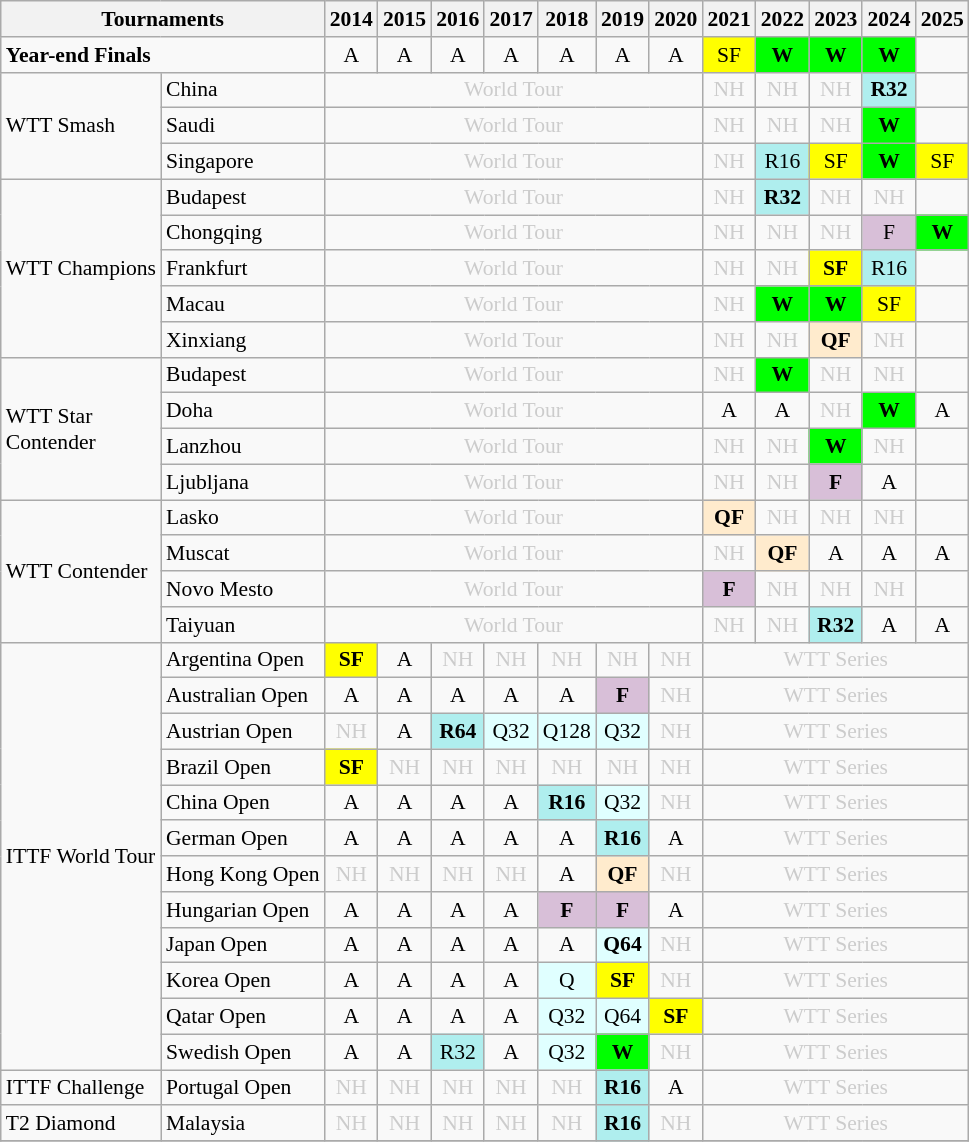<table class="wikitable" style="font-size: 90%; text-align:center">
<tr>
<th colspan="2">Tournaments</th>
<th>2014</th>
<th>2015</th>
<th>2016</th>
<th>2017</th>
<th>2018</th>
<th>2019</th>
<th>2020</th>
<th>2021</th>
<th>2022</th>
<th>2023</th>
<th>2024</th>
<th>2025</th>
</tr>
<tr>
<td align=left colspan="2"><strong>Year-end Finals</strong></td>
<td>A</td>
<td>A</td>
<td>A</td>
<td>A</td>
<td>A</td>
<td>A</td>
<td>A</td>
<td bgcolor=FFFF00>SF</td>
<td bgcolor=00FF00><strong>W</strong></td>
<td bgcolor=00FF00><strong>W</strong></td>
<td bgcolor=00FF00><strong>W</strong></td>
<td></td>
</tr>
<tr>
<td rowspan="3" align=left>WTT Smash</td>
<td align=left> China</td>
<td style=color:#ccc colspan="7">World Tour</td>
<td style=color:#ccc>NH</td>
<td style=color:#ccc>NH</td>
<td style=color:#ccc>NH</td>
<td bgcolor=AFEEEE><strong>R32</strong></td>
<td></td>
</tr>
<tr>
<td align=left> Saudi</td>
<td style=color:#ccc colspan="7">World Tour</td>
<td style=color:#ccc>NH</td>
<td style=color:#ccc>NH</td>
<td style=color:#ccc>NH</td>
<td bgcolor=00FF00><strong>W</strong></td>
<td></td>
</tr>
<tr>
<td align=left> Singapore</td>
<td style=color:#ccc colspan="7">World Tour</td>
<td style=color:#ccc>NH</td>
<td bgcolor=AFEEEE>R16</td>
<td bgcolor=FFFF00>SF</td>
<td bgcolor=00FF00><strong>W</strong></td>
<td bgcolor=FFFF00>SF</td>
</tr>
<tr>
<td rowspan="5" align=left>WTT Champions</td>
<td align=left> Budapest</td>
<td style=color:#ccc colspan="7">World Tour</td>
<td style=color:#ccc>NH</td>
<td bgcolor=AFEEEE><strong>R32</strong></td>
<td style=color:#ccc>NH</td>
<td style=color:#ccc>NH</td>
<td></td>
</tr>
<tr>
<td align=left> Chongqing</td>
<td style=color:#ccc colspan="7">World Tour</td>
<td style=color:#ccc>NH</td>
<td style=color:#ccc>NH</td>
<td style=color:#ccc>NH</td>
<td bgcolor=D8BFD8>F</td>
<td bgcolor=00FF00><strong>W</strong></td>
</tr>
<tr>
<td align=left> Frankfurt</td>
<td style=color:#ccc colspan="7">World Tour</td>
<td style=color:#ccc>NH</td>
<td style=color:#ccc>NH</td>
<td bgcolor=FFFF00><strong>SF</strong></td>
<td bgcolor=AFEEEE>R16</td>
<td></td>
</tr>
<tr>
<td align=left> Macau</td>
<td style=color:#ccc colspan="7">World Tour</td>
<td style=color:#ccc>NH</td>
<td bgcolor=00FF00><strong>W</strong></td>
<td bgcolor=00FF00><strong>W</strong></td>
<td bgcolor=FFFF00>SF</td>
<td></td>
</tr>
<tr>
<td align=left> Xinxiang</td>
<td style=color:#ccc colspan="7">World Tour</td>
<td style=color:#ccc>NH</td>
<td style=color:#ccc>NH</td>
<td bgcolor=FFEBCD><strong>QF</strong></td>
<td style=color:#ccc>NH</td>
<td></td>
</tr>
<tr>
<td rowspan="4" align=left>WTT Star<br>Contender</td>
<td align=left> Budapest</td>
<td style=color:#ccc colspan="7">World Tour</td>
<td style=color:#ccc>NH</td>
<td bgcolor=00FF00><strong>W</strong></td>
<td style=color:#ccc>NH</td>
<td style=color:#ccc>NH</td>
<td></td>
</tr>
<tr>
<td align=left> Doha</td>
<td style=color:#ccc colspan="7">World Tour</td>
<td>A</td>
<td>A</td>
<td style=color:#ccc>NH</td>
<td bgcolor=00FF00><strong>W</strong></td>
<td>A</td>
</tr>
<tr>
<td align=left> Lanzhou</td>
<td style=color:#ccc colspan="7">World Tour</td>
<td style=color:#ccc>NH</td>
<td style=color:#ccc>NH</td>
<td bgcolor=00FF00><strong>W</strong></td>
<td style=color:#ccc>NH</td>
<td></td>
</tr>
<tr>
<td align=left> Ljubljana</td>
<td style=color:#ccc colspan="7">World Tour</td>
<td style=color:#ccc>NH</td>
<td style=color:#ccc>NH</td>
<td bgcolor=D8BFD8><strong>F</strong></td>
<td>A</td>
<td></td>
</tr>
<tr>
<td rowspan="4" align=left>WTT Contender</td>
<td align=left> Lasko</td>
<td style=color:#ccc colspan="7">World Tour</td>
<td bgcolor=FFEBCD><strong>QF</strong></td>
<td style=color:#ccc>NH</td>
<td style=color:#ccc>NH</td>
<td style=color:#ccc>NH</td>
<td></td>
</tr>
<tr>
<td align=left> Muscat</td>
<td style=color:#ccc colspan="7">World Tour</td>
<td style=color:#ccc>NH</td>
<td bgcolor=FFEBCD><strong>QF</strong></td>
<td>A</td>
<td>A</td>
<td>A</td>
</tr>
<tr>
<td align=left> Novo Mesto</td>
<td style=color:#ccc colspan="7">World Tour</td>
<td bgcolor=D8BFD8><strong>F</strong></td>
<td style=color:#ccc>NH</td>
<td style=color:#ccc>NH</td>
<td style=color:#ccc>NH</td>
<td></td>
</tr>
<tr>
<td align=left> Taiyuan</td>
<td style=color:#ccc colspan="7">World Tour</td>
<td style=color:#ccc>NH</td>
<td style=color:#ccc>NH</td>
<td bgcolor=AFEEEE><strong>R32</strong></td>
<td>A</td>
<td>A</td>
</tr>
<tr>
<td rowspan="12" align=left>ITTF World Tour</td>
<td align=left> Argentina Open</td>
<td bgcolor=FFFF00><strong>SF</strong></td>
<td>A</td>
<td style=color:#ccc>NH</td>
<td style=color:#ccc>NH</td>
<td style=color:#ccc>NH</td>
<td style=color:#ccc>NH</td>
<td style=color:#ccc>NH</td>
<td style=color:#ccc colspan="5">WTT Series</td>
</tr>
<tr>
<td align=left> Australian Open</td>
<td>A</td>
<td>A</td>
<td>A</td>
<td>A</td>
<td>A</td>
<td bgcolor=D8BFD8><strong>F</strong></td>
<td style=color:#ccc>NH</td>
<td style=color:#ccc colspan="5">WTT Series</td>
</tr>
<tr>
<td align=left> Austrian Open</td>
<td style=color:#ccc>NH</td>
<td>A</td>
<td bgcolor=AFEEEE><strong>R64</strong></td>
<td bgcolor=E0FFFF>Q32</td>
<td bgcolor=E0FFFF>Q128</td>
<td bgcolor=E0FFFF>Q32</td>
<td style=color:#ccc>NH</td>
<td style=color:#ccc colspan="5">WTT Series</td>
</tr>
<tr>
<td align=left> Brazil Open</td>
<td bgcolor=FFFF00><strong>SF</strong></td>
<td style=color:#ccc>NH</td>
<td style=color:#ccc>NH</td>
<td style=color:#ccc>NH</td>
<td style=color:#ccc>NH</td>
<td style=color:#ccc>NH</td>
<td style=color:#ccc>NH</td>
<td style=color:#ccc colspan="5">WTT Series</td>
</tr>
<tr>
<td align=left> China Open</td>
<td>A</td>
<td>A</td>
<td>A</td>
<td>A</td>
<td bgcolor=AFEEEE><strong>R16</strong></td>
<td bgcolor=E0FFFF>Q32</td>
<td style=color:#ccc>NH</td>
<td style=color:#ccc colspan="5">WTT Series</td>
</tr>
<tr>
<td align=left> German Open</td>
<td>A</td>
<td>A</td>
<td>A</td>
<td>A</td>
<td>A</td>
<td bgcolor=AFEEEE><strong>R16</strong></td>
<td>A</td>
<td style=color:#ccc colspan="5">WTT Series</td>
</tr>
<tr>
<td align=left> Hong Kong Open</td>
<td style=color:#ccc>NH</td>
<td style=color:#ccc>NH</td>
<td style=color:#ccc>NH</td>
<td style=color:#ccc>NH</td>
<td>A</td>
<td bgcolor=FFEBCD><strong>QF</strong></td>
<td style=color:#ccc>NH</td>
<td style=color:#ccc colspan="5">WTT Series</td>
</tr>
<tr>
<td align=left> Hungarian Open</td>
<td>A</td>
<td>A</td>
<td>A</td>
<td>A</td>
<td bgcolor=D8BFD8><strong>F</strong></td>
<td bgcolor=D8BFD8><strong>F</strong></td>
<td>A</td>
<td style=color:#ccc colspan="5">WTT Series</td>
</tr>
<tr>
<td align=left> Japan Open</td>
<td>A</td>
<td>A</td>
<td>A</td>
<td>A</td>
<td>A</td>
<td bgcolor=E0FFFF><strong>Q64</strong></td>
<td style=color:#ccc>NH</td>
<td style=color:#ccc colspan="5">WTT Series</td>
</tr>
<tr>
<td align=left> Korea Open</td>
<td>A</td>
<td>A</td>
<td>A</td>
<td>A</td>
<td bgcolor=E0FFFF>Q</td>
<td bgcolor=FFFF00><strong>SF</strong></td>
<td style=color:#ccc>NH</td>
<td style=color:#ccc colspan="5">WTT Series</td>
</tr>
<tr>
<td align=left> Qatar Open</td>
<td>A</td>
<td>A</td>
<td>A</td>
<td>A</td>
<td bgcolor=E0FFFF>Q32</td>
<td bgcolor=E0FFFF>Q64</td>
<td bgcolor=FFFF00><strong>SF</strong></td>
<td style=color:#ccc colspan="5">WTT Series</td>
</tr>
<tr>
<td align=left> Swedish Open</td>
<td>A</td>
<td>A</td>
<td bgcolor=AFEEEE>R32</td>
<td>A</td>
<td bgcolor=E0FFFF>Q32</td>
<td bgcolor=00FF00><strong>W</strong></td>
<td style=color:#ccc>NH</td>
<td style=color:#ccc colspan="5">WTT Series</td>
</tr>
<tr>
<td align=left>ITTF Challenge</td>
<td align=left> Portugal Open</td>
<td style=color:#ccc>NH</td>
<td style=color:#ccc>NH</td>
<td style=color:#ccc>NH</td>
<td style=color:#ccc>NH</td>
<td style=color:#ccc>NH</td>
<td bgcolor=AFEEEE><strong>R16</strong></td>
<td>A</td>
<td style=color:#ccc colspan="5">WTT Series</td>
</tr>
<tr>
<td align=left>T2 Diamond</td>
<td align=left> Malaysia</td>
<td style=color:#ccc>NH</td>
<td style=color:#ccc>NH</td>
<td style=color:#ccc>NH</td>
<td style=color:#ccc>NH</td>
<td style=color:#ccc>NH</td>
<td bgcolor=AFEEEE><strong>R16</strong></td>
<td style=color:#ccc>NH</td>
<td style=color:#ccc colspan="5">WTT Series</td>
</tr>
<tr>
</tr>
</table>
